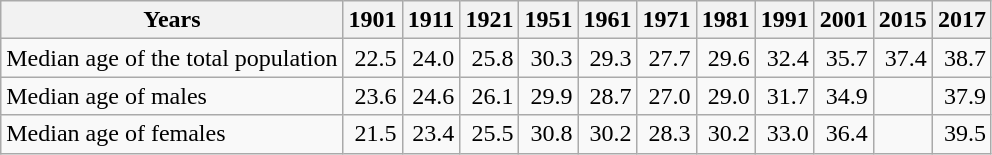<table class="wikitable " style="text-align:right">
<tr>
<th>Years</th>
<th>1901</th>
<th>1911</th>
<th>1921</th>
<th>1951</th>
<th>1961</th>
<th>1971</th>
<th>1981</th>
<th>1991</th>
<th>2001</th>
<th>2015</th>
<th>2017</th>
</tr>
<tr>
<td align="left">Median age of the total population</td>
<td>22.5</td>
<td>24.0</td>
<td>25.8</td>
<td>30.3</td>
<td>29.3</td>
<td>27.7</td>
<td>29.6</td>
<td>32.4</td>
<td>35.7</td>
<td>37.4</td>
<td>38.7</td>
</tr>
<tr>
<td align="left">Median age of males</td>
<td>23.6</td>
<td>24.6</td>
<td>26.1</td>
<td>29.9</td>
<td>28.7</td>
<td>27.0</td>
<td>29.0</td>
<td>31.7</td>
<td>34.9</td>
<td></td>
<td>37.9</td>
</tr>
<tr>
<td align="left">Median age of females</td>
<td>21.5</td>
<td>23.4</td>
<td>25.5</td>
<td>30.8</td>
<td>30.2</td>
<td>28.3</td>
<td>30.2</td>
<td>33.0</td>
<td>36.4</td>
<td></td>
<td>39.5</td>
</tr>
</table>
